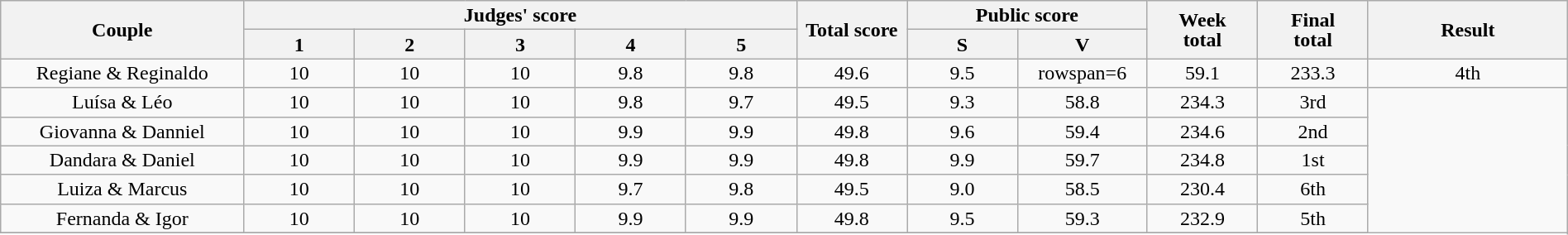<table class="wikitable" style="font-size:100%; line-height:16px; text-align:center" width="100%">
<tr>
<th rowspan=2 width="11.0%">Couple</th>
<th colspan=5 width="25.0%">Judges' score</th>
<th rowspan=2 width="05.0%">Total score</th>
<th colspan=2 width="10.0%">Public score</th>
<th rowspan=2 width="05.0%">Week<br>total</th>
<th rowspan=2 width="05.0%">Final<br>total</th>
<th rowspan=2 width="09.0%">Result</th>
</tr>
<tr>
<th width="05.0%">1</th>
<th width="05.0%">2</th>
<th width="05.0%">3</th>
<th width="05.0%">4</th>
<th width="05.0%">5</th>
<th width="05.0%">S</th>
<th width="05.0%">V</th>
</tr>
<tr>
<td>Regiane & Reginaldo</td>
<td>10</td>
<td>10</td>
<td>10</td>
<td>9.8</td>
<td>9.8</td>
<td>49.6</td>
<td>9.5</td>
<td>rowspan=6 </td>
<td>59.1</td>
<td>233.3</td>
<td>4th</td>
</tr>
<tr>
<td>Luísa & Léo</td>
<td>10</td>
<td>10</td>
<td>10</td>
<td>9.8</td>
<td>9.7</td>
<td>49.5</td>
<td>9.3</td>
<td>58.8</td>
<td>234.3</td>
<td>3rd</td>
</tr>
<tr>
<td>Giovanna & Danniel</td>
<td>10</td>
<td>10</td>
<td>10</td>
<td>9.9</td>
<td>9.9</td>
<td>49.8</td>
<td>9.6</td>
<td>59.4</td>
<td>234.6</td>
<td>2nd</td>
</tr>
<tr>
<td>Dandara & Daniel</td>
<td>10</td>
<td>10</td>
<td>10</td>
<td>9.9</td>
<td>9.9</td>
<td>49.8</td>
<td>9.9</td>
<td>59.7</td>
<td>234.8</td>
<td>1st</td>
</tr>
<tr>
<td>Luiza & Marcus</td>
<td>10</td>
<td>10</td>
<td>10</td>
<td>9.7</td>
<td>9.8</td>
<td>49.5</td>
<td>9.0</td>
<td>58.5</td>
<td>230.4</td>
<td>6th</td>
</tr>
<tr>
<td>Fernanda & Igor</td>
<td>10</td>
<td>10</td>
<td>10</td>
<td>9.9</td>
<td>9.9</td>
<td>49.8</td>
<td>9.5</td>
<td>59.3</td>
<td>232.9</td>
<td>5th</td>
</tr>
<tr>
</tr>
</table>
